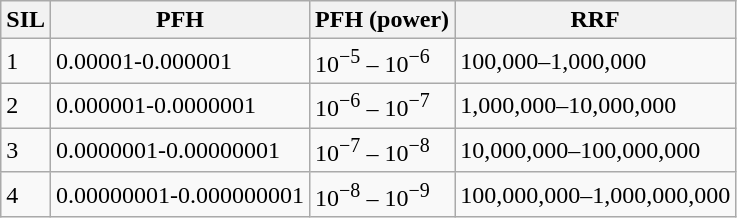<table class="wikitable">
<tr>
<th>SIL</th>
<th>PFH</th>
<th>PFH (power)</th>
<th>RRF</th>
</tr>
<tr>
<td>1</td>
<td>0.00001-0.000001</td>
<td>10<sup>−5</sup> – 10<sup>−6</sup></td>
<td>100,000–1,000,000</td>
</tr>
<tr>
<td>2</td>
<td>0.000001-0.0000001</td>
<td>10<sup>−6</sup> – 10<sup>−7</sup></td>
<td>1,000,000–10,000,000</td>
</tr>
<tr>
<td>3</td>
<td>0.0000001-0.00000001</td>
<td>10<sup>−7</sup> – 10<sup>−8</sup></td>
<td>10,000,000–100,000,000</td>
</tr>
<tr>
<td>4</td>
<td>0.00000001-0.000000001</td>
<td>10<sup>−8</sup> – 10<sup>−9</sup></td>
<td>100,000,000–1,000,000,000</td>
</tr>
</table>
